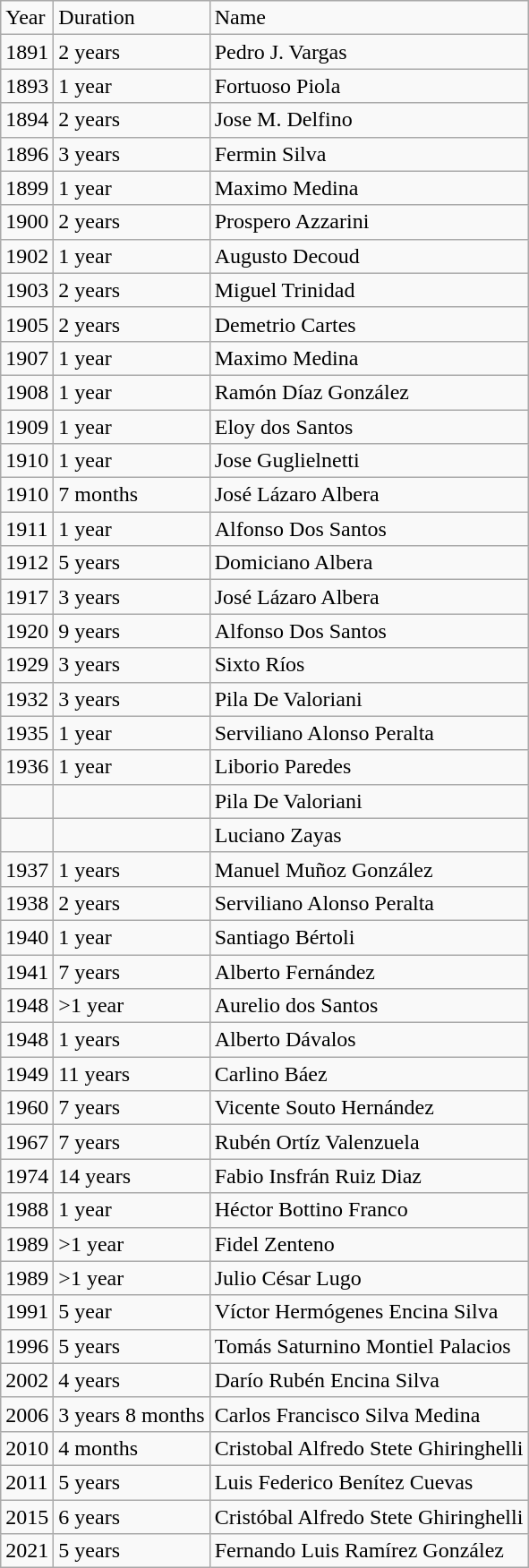<table class="wikitable">
<tr>
<td>Year</td>
<td>Duration</td>
<td>Name</td>
</tr>
<tr>
<td>1891</td>
<td>2 years</td>
<td>Pedro J. Vargas</td>
</tr>
<tr>
<td>1893</td>
<td>1 year</td>
<td>Fortuoso Piola</td>
</tr>
<tr>
<td>1894</td>
<td>2 years</td>
<td>Jose M. Delfino</td>
</tr>
<tr>
<td>1896</td>
<td>3 years</td>
<td>Fermin Silva</td>
</tr>
<tr>
<td>1899</td>
<td>1 year</td>
<td>Maximo Medina</td>
</tr>
<tr>
<td>1900</td>
<td>2 years</td>
<td>Prospero Azzarini</td>
</tr>
<tr>
<td>1902</td>
<td>1 year</td>
<td>Augusto Decoud</td>
</tr>
<tr>
<td>1903</td>
<td>2 years</td>
<td>Miguel Trinidad</td>
</tr>
<tr>
<td>1905</td>
<td>2 years</td>
<td>Demetrio Cartes</td>
</tr>
<tr>
<td>1907</td>
<td>1 year</td>
<td>Maximo Medina</td>
</tr>
<tr>
<td>1908</td>
<td>1 year</td>
<td>Ramón Díaz González</td>
</tr>
<tr>
<td>1909</td>
<td>1 year</td>
<td>Eloy dos Santos</td>
</tr>
<tr>
<td>1910</td>
<td>1 year</td>
<td>Jose Guglielnetti</td>
</tr>
<tr>
<td>1910</td>
<td>7 months</td>
<td>José Lázaro Albera</td>
</tr>
<tr>
<td>1911</td>
<td>1 year</td>
<td>Alfonso Dos Santos</td>
</tr>
<tr>
<td>1912</td>
<td>5 years</td>
<td>Domiciano Albera</td>
</tr>
<tr>
<td>1917</td>
<td>3 years</td>
<td>José Lázaro Albera</td>
</tr>
<tr>
<td>1920</td>
<td>9 years</td>
<td>Alfonso Dos Santos</td>
</tr>
<tr>
<td>1929</td>
<td>3 years</td>
<td>Sixto Ríos</td>
</tr>
<tr>
<td>1932</td>
<td>3 years</td>
<td>Pila De Valoriani</td>
</tr>
<tr>
<td>1935</td>
<td>1 year</td>
<td>Serviliano Alonso Peralta</td>
</tr>
<tr>
<td>1936</td>
<td>1 year</td>
<td>Liborio Paredes</td>
</tr>
<tr>
<td></td>
<td></td>
<td>Pila De Valoriani</td>
</tr>
<tr>
<td></td>
<td></td>
<td>Luciano Zayas</td>
</tr>
<tr>
<td>1937</td>
<td>1 years</td>
<td>Manuel Muñoz González</td>
</tr>
<tr>
<td>1938</td>
<td>2 years</td>
<td>Serviliano Alonso Peralta</td>
</tr>
<tr>
<td>1940</td>
<td>1 year</td>
<td>Santiago Bértoli</td>
</tr>
<tr>
<td>1941</td>
<td>7 years</td>
<td>Alberto Fernández</td>
</tr>
<tr>
<td>1948</td>
<td>>1 year</td>
<td>Aurelio dos Santos</td>
</tr>
<tr>
<td>1948</td>
<td>1 years</td>
<td>Alberto Dávalos</td>
</tr>
<tr>
<td>1949</td>
<td>11 years</td>
<td>Carlino Báez</td>
</tr>
<tr>
<td>1960</td>
<td>7 years</td>
<td>Vicente Souto Hernández</td>
</tr>
<tr>
<td>1967</td>
<td>7 years</td>
<td>Rubén Ortíz Valenzuela</td>
</tr>
<tr>
<td>1974</td>
<td>14 years</td>
<td>Fabio Insfrán Ruiz Diaz</td>
</tr>
<tr>
<td>1988</td>
<td>1 year</td>
<td>Héctor Bottino Franco</td>
</tr>
<tr>
<td>1989</td>
<td>>1 year</td>
<td>Fidel Zenteno</td>
</tr>
<tr>
<td>1989</td>
<td>>1 year</td>
<td>Julio César Lugo</td>
</tr>
<tr>
<td>1991</td>
<td>5 year</td>
<td>Víctor Hermógenes Encina Silva</td>
</tr>
<tr>
<td>1996</td>
<td>5 years</td>
<td>Tomás Saturnino Montiel Palacios</td>
</tr>
<tr>
<td>2002</td>
<td>4 years</td>
<td>Darío Rubén Encina Silva</td>
</tr>
<tr>
<td>2006</td>
<td>3 years 8 months</td>
<td>Carlos Francisco Silva Medina</td>
</tr>
<tr>
<td>2010</td>
<td>4 months</td>
<td>Cristobal Alfredo Stete Ghiringhelli</td>
</tr>
<tr>
<td>2011</td>
<td>5 years</td>
<td>Luis Federico Benítez Cuevas</td>
</tr>
<tr>
<td>2015</td>
<td>6 years</td>
<td>Cristóbal Alfredo Stete Ghiringhelli</td>
</tr>
<tr>
<td>2021</td>
<td>5 years</td>
<td>Fernando Luis Ramírez González</td>
</tr>
</table>
